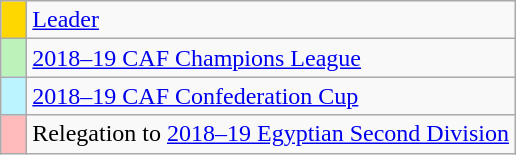<table class="wikitable">
<tr>
<td style="width:10px; background:gold;"></td>
<td><a href='#'>Leader</a></td>
</tr>
<tr>
<td style="width:10px; background:#BBF3BB;"></td>
<td><a href='#'>2018–19 CAF Champions League</a></td>
</tr>
<tr>
<td style="width:10px; background:#BBF3FF;"></td>
<td><a href='#'>2018–19 CAF Confederation Cup</a></td>
</tr>
<tr>
<td style="width:10px; background:#FFBBBB;"></td>
<td>Relegation to <a href='#'>2018–19 Egyptian Second Division</a></td>
</tr>
</table>
